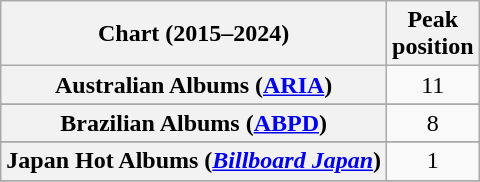<table class="wikitable sortable plainrowheaders" style="text-align:center">
<tr>
<th scope="col">Chart (2015–2024)</th>
<th scope="col">Peak<br>position</th>
</tr>
<tr>
<th scope="row">Australian Albums (<a href='#'>ARIA</a>)</th>
<td>11</td>
</tr>
<tr>
</tr>
<tr>
<th scope="row">Brazilian Albums (<a href='#'>ABPD</a>)</th>
<td>8</td>
</tr>
<tr>
</tr>
<tr>
</tr>
<tr>
</tr>
<tr>
</tr>
<tr>
<th scope="row">Japan Hot Albums (<em><a href='#'>Billboard Japan</a></em>)</th>
<td>1</td>
</tr>
<tr>
</tr>
<tr>
</tr>
<tr>
</tr>
</table>
